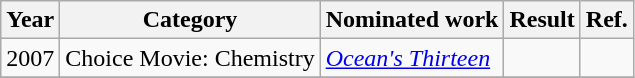<table class="wikitable">
<tr>
<th>Year</th>
<th>Category</th>
<th>Nominated work</th>
<th>Result</th>
<th>Ref.</th>
</tr>
<tr>
<td>2007</td>
<td>Choice Movie: Chemistry</td>
<td><em><a href='#'>Ocean's Thirteen</a></em></td>
<td></td>
<td></td>
</tr>
<tr>
</tr>
</table>
